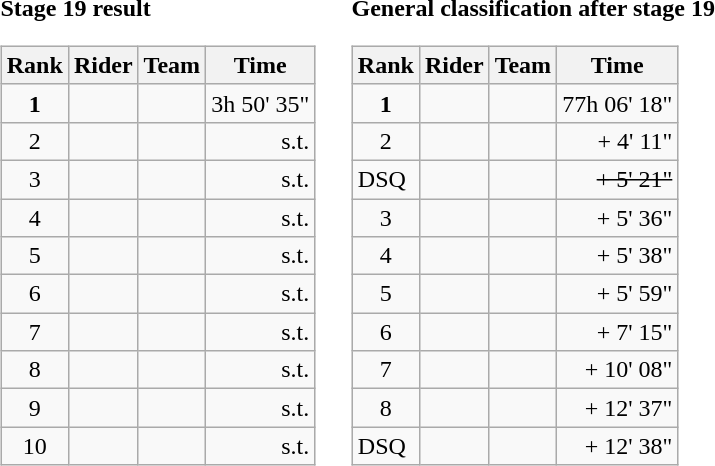<table>
<tr>
<td><strong>Stage 19 result</strong><br><table class="wikitable">
<tr>
<th scope="col">Rank</th>
<th scope="col">Rider</th>
<th scope="col">Team</th>
<th scope="col">Time</th>
</tr>
<tr>
<td style="text-align:center;"><strong>1</strong></td>
<td><strong></strong></td>
<td><strong></strong></td>
<td style="text-align:right;">3h 50' 35"</td>
</tr>
<tr>
<td style="text-align:center;">2</td>
<td> </td>
<td></td>
<td style="text-align:right;">s.t.</td>
</tr>
<tr>
<td style="text-align:center;">3</td>
<td></td>
<td></td>
<td style="text-align:right;">s.t.</td>
</tr>
<tr>
<td style="text-align:center;">4</td>
<td></td>
<td></td>
<td style="text-align:right;">s.t.</td>
</tr>
<tr>
<td style="text-align:center;">5</td>
<td></td>
<td></td>
<td style="text-align:right;">s.t.</td>
</tr>
<tr>
<td style="text-align:center;">6</td>
<td></td>
<td></td>
<td style="text-align:right;">s.t.</td>
</tr>
<tr>
<td style="text-align:center;">7</td>
<td></td>
<td></td>
<td style="text-align:right;">s.t.</td>
</tr>
<tr>
<td style="text-align:center;">8</td>
<td></td>
<td></td>
<td style="text-align:right;">s.t.</td>
</tr>
<tr>
<td style="text-align:center;">9</td>
<td></td>
<td></td>
<td style="text-align:right;">s.t.</td>
</tr>
<tr>
<td style="text-align:center;">10</td>
<td></td>
<td></td>
<td style="text-align:right;">s.t.</td>
</tr>
</table>
</td>
<td></td>
<td><strong>General classification after stage 19</strong><br><table class="wikitable">
<tr>
<th scope="col">Rank</th>
<th scope="col">Rider</th>
<th scope="col">Team</th>
<th scope="col">Time</th>
</tr>
<tr>
<td style="text-align:center;"><strong>1</strong></td>
<td><strong></strong> </td>
<td><strong></strong> </td>
<td style="text-align:right;">77h 06' 18"</td>
</tr>
<tr>
<td style="text-align:center;">2</td>
<td> </td>
<td></td>
<td style="text-align:right;">+ 4' 11"</td>
</tr>
<tr>
<td>DSQ</td>
<td><s> </s></td>
<td><s> </s></td>
<td style="text-align:right;"><s> + 5' 21"</s></td>
</tr>
<tr>
<td style="text-align:center;">3</td>
<td></td>
<td></td>
<td style="text-align:right;">+ 5' 36"</td>
</tr>
<tr>
<td style="text-align:center;">4</td>
<td></td>
<td> </td>
<td style="text-align:right;">+ 5' 38"</td>
</tr>
<tr>
<td style="text-align:center;">5</td>
<td></td>
<td></td>
<td style="text-align:right;">+ 5' 59"</td>
</tr>
<tr>
<td style="text-align:center;">6</td>
<td></td>
<td></td>
<td style="text-align:right;">+ 7' 15"</td>
</tr>
<tr>
<td style="text-align:center;">7</td>
<td></td>
<td></td>
<td style="text-align:right;">+ 10' 08"</td>
</tr>
<tr>
<td style="text-align:center;">8</td>
<td></td>
<td></td>
<td style="text-align:right;">+ 12' 37"</td>
</tr>
<tr>
<td>DSQ</td>
<td><del></del></td>
<td><del></del></td>
<td style="text-align:right;">+ 12' 38"</td>
</tr>
</table>
</td>
</tr>
</table>
